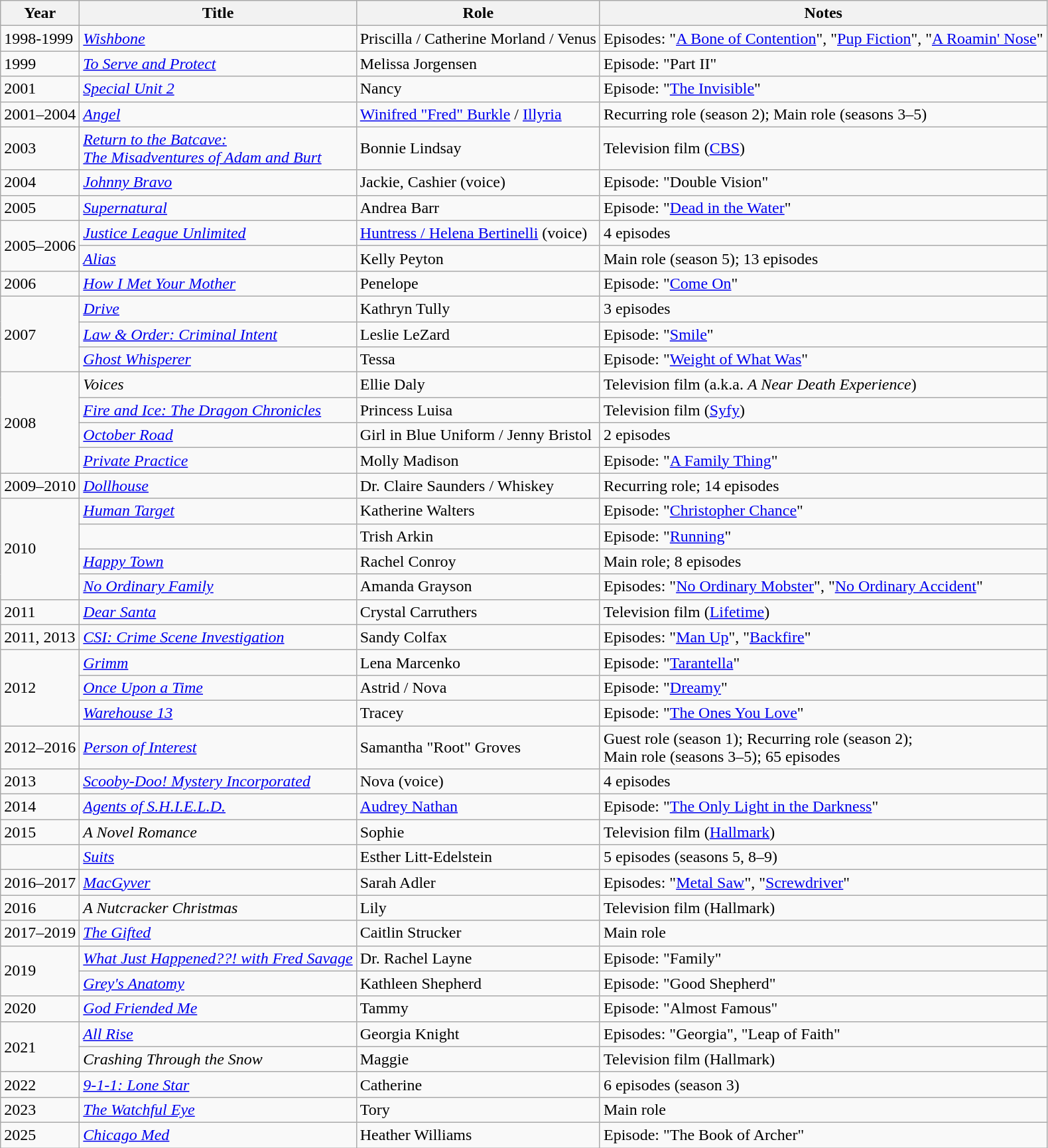<table class="wikitable sortable" style="text-align:left; font-size:100%;">
<tr>
<th>Year</th>
<th>Title</th>
<th>Role</th>
<th class="unsortable">Notes</th>
</tr>
<tr>
<td>1998-1999</td>
<td><em><a href='#'>Wishbone</a></em></td>
<td>Priscilla / Catherine Morland / Venus</td>
<td>Episodes: "<a href='#'>A Bone of Contention</a>", "<a href='#'>Pup Fiction</a>", "<a href='#'>A Roamin' Nose</a>"</td>
</tr>
<tr>
<td>1999</td>
<td><em><a href='#'>To Serve and Protect</a></em></td>
<td>Melissa Jorgensen</td>
<td>Episode: "Part II"</td>
</tr>
<tr>
<td>2001</td>
<td><em><a href='#'>Special Unit 2</a></em></td>
<td>Nancy</td>
<td>Episode: "<a href='#'>The Invisible</a>"</td>
</tr>
<tr>
<td>2001–2004</td>
<td><em><a href='#'>Angel</a></em></td>
<td><a href='#'>Winifred "Fred" Burkle</a> / <a href='#'>Illyria</a></td>
<td>Recurring role (season 2); Main role (seasons 3–5)</td>
</tr>
<tr>
<td>2003</td>
<td><em><a href='#'>Return to the Batcave:</a></em><br><em><a href='#'>The Misadventures of Adam and Burt</a></em></td>
<td>Bonnie Lindsay</td>
<td>Television film (<a href='#'>CBS</a>)</td>
</tr>
<tr>
<td>2004</td>
<td><em><a href='#'>Johnny Bravo</a></em></td>
<td>Jackie, Cashier (voice)</td>
<td>Episode: "Double Vision"</td>
</tr>
<tr>
<td>2005</td>
<td><em><a href='#'>Supernatural</a></em></td>
<td>Andrea Barr</td>
<td>Episode: "<a href='#'>Dead in the Water</a>"</td>
</tr>
<tr>
<td rowspan="2">2005–2006</td>
<td><em><a href='#'>Justice League Unlimited</a></em></td>
<td><a href='#'>Huntress / Helena Bertinelli</a> (voice)</td>
<td>4 episodes</td>
</tr>
<tr>
<td><em><a href='#'>Alias</a></em></td>
<td>Kelly Peyton</td>
<td>Main role (season 5); 13 episodes</td>
</tr>
<tr>
<td>2006</td>
<td><em><a href='#'>How I Met Your Mother</a></em></td>
<td>Penelope</td>
<td>Episode: "<a href='#'>Come On</a>"</td>
</tr>
<tr>
<td rowspan="3">2007</td>
<td><em><a href='#'>Drive</a></em></td>
<td>Kathryn Tully</td>
<td>3 episodes</td>
</tr>
<tr>
<td><em><a href='#'>Law & Order: Criminal Intent</a></em></td>
<td>Leslie LeZard</td>
<td>Episode: "<a href='#'>Smile</a>"</td>
</tr>
<tr>
<td><em><a href='#'>Ghost Whisperer</a></em></td>
<td>Tessa</td>
<td>Episode: "<a href='#'>Weight of What Was</a>"</td>
</tr>
<tr>
<td rowspan="4">2008</td>
<td><em>Voices</em></td>
<td>Ellie Daly</td>
<td>Television film (a.k.a. <em>A Near Death Experience</em>)</td>
</tr>
<tr>
<td><em><a href='#'>Fire and Ice: The Dragon Chronicles</a></em></td>
<td>Princess Luisa</td>
<td>Television film (<a href='#'>Syfy</a>)</td>
</tr>
<tr>
<td><em><a href='#'>October Road</a></em></td>
<td>Girl in Blue Uniform / Jenny Bristol</td>
<td>2 episodes</td>
</tr>
<tr>
<td><em><a href='#'>Private Practice</a></em></td>
<td>Molly Madison</td>
<td>Episode: "<a href='#'>A Family Thing</a>"</td>
</tr>
<tr>
<td>2009–2010</td>
<td><em><a href='#'>Dollhouse</a></em></td>
<td>Dr. Claire Saunders / Whiskey</td>
<td>Recurring role; 14 episodes</td>
</tr>
<tr>
<td rowspan="4">2010</td>
<td><em><a href='#'>Human Target</a></em></td>
<td>Katherine Walters</td>
<td>Episode: "<a href='#'>Christopher Chance</a>"</td>
</tr>
<tr>
<td><em></em></td>
<td>Trish Arkin</td>
<td>Episode: "<a href='#'>Running</a>"</td>
</tr>
<tr>
<td><em><a href='#'>Happy Town</a></em></td>
<td>Rachel Conroy</td>
<td>Main role; 8 episodes</td>
</tr>
<tr>
<td><em><a href='#'>No Ordinary Family</a></em></td>
<td>Amanda Grayson</td>
<td>Episodes: "<a href='#'>No Ordinary Mobster</a>", "<a href='#'>No Ordinary Accident</a>"</td>
</tr>
<tr>
<td>2011</td>
<td><em><a href='#'>Dear Santa</a></em></td>
<td>Crystal Carruthers</td>
<td>Television film (<a href='#'>Lifetime</a>)</td>
</tr>
<tr>
<td>2011, 2013</td>
<td><em><a href='#'>CSI: Crime Scene Investigation</a></em></td>
<td>Sandy Colfax</td>
<td>Episodes: "<a href='#'>Man Up</a>", "<a href='#'>Backfire</a>"</td>
</tr>
<tr>
<td rowspan="3">2012</td>
<td><em><a href='#'>Grimm</a></em></td>
<td>Lena Marcenko</td>
<td>Episode: "<a href='#'>Tarantella</a>"</td>
</tr>
<tr>
<td><em><a href='#'>Once Upon a Time</a></em></td>
<td>Astrid / Nova</td>
<td>Episode: "<a href='#'>Dreamy</a>"</td>
</tr>
<tr>
<td><em><a href='#'>Warehouse 13</a></em></td>
<td>Tracey</td>
<td>Episode: "<a href='#'>The Ones You Love</a>"</td>
</tr>
<tr>
<td>2012–2016</td>
<td><em><a href='#'>Person of Interest</a></em></td>
<td>Samantha "Root" Groves</td>
<td>Guest role (season 1); Recurring role (season 2);<br>Main role (seasons 3–5); 65 episodes</td>
</tr>
<tr>
<td>2013</td>
<td><em><a href='#'>Scooby-Doo! Mystery Incorporated</a></em></td>
<td>Nova (voice)</td>
<td>4 episodes</td>
</tr>
<tr>
<td>2014</td>
<td><em><a href='#'>Agents of S.H.I.E.L.D.</a></em></td>
<td><a href='#'>Audrey Nathan</a></td>
<td>Episode: "<a href='#'>The Only Light in the Darkness</a>"</td>
</tr>
<tr>
<td>2015</td>
<td><em>A Novel Romance</em></td>
<td>Sophie</td>
<td>Television film (<a href='#'>Hallmark</a>)</td>
</tr>
<tr>
<td></td>
<td><em><a href='#'>Suits</a></em></td>
<td>Esther Litt-Edelstein</td>
<td>5 episodes (seasons 5, 8–9)</td>
</tr>
<tr>
<td>2016–2017</td>
<td><em><a href='#'>MacGyver</a></em></td>
<td>Sarah Adler</td>
<td>Episodes: "<a href='#'>Metal Saw</a>", "<a href='#'>Screwdriver</a>"</td>
</tr>
<tr>
<td>2016</td>
<td><em>A Nutcracker Christmas</em></td>
<td>Lily</td>
<td>Television film (Hallmark)</td>
</tr>
<tr>
<td>2017–2019</td>
<td><em><a href='#'>The Gifted</a></em></td>
<td>Caitlin Strucker</td>
<td>Main role</td>
</tr>
<tr>
<td rowspan="2">2019</td>
<td><em><a href='#'>What Just Happened??! with Fred Savage</a></em></td>
<td>Dr. Rachel Layne</td>
<td>Episode: "Family"</td>
</tr>
<tr>
<td><em><a href='#'>Grey's Anatomy</a></em></td>
<td>Kathleen Shepherd</td>
<td>Episode: "Good Shepherd"</td>
</tr>
<tr>
<td>2020</td>
<td><em><a href='#'>God Friended Me</a></em></td>
<td>Tammy</td>
<td>Episode: "Almost Famous"</td>
</tr>
<tr>
<td rowspan="2">2021</td>
<td><em><a href='#'>All Rise</a></em></td>
<td>Georgia Knight</td>
<td>Episodes: "Georgia", "Leap of Faith"</td>
</tr>
<tr>
<td><em>Crashing Through the Snow</em></td>
<td>Maggie</td>
<td>Television film (Hallmark)</td>
</tr>
<tr>
<td>2022</td>
<td><em><a href='#'>9-1-1: Lone Star</a></em></td>
<td>Catherine</td>
<td>6 episodes (season 3)</td>
</tr>
<tr>
<td>2023</td>
<td><em><a href='#'>The Watchful Eye</a></em></td>
<td>Tory</td>
<td>Main role</td>
</tr>
<tr>
<td>2025</td>
<td><em><a href='#'>Chicago Med</a></em></td>
<td>Heather Williams</td>
<td>Episode: "The Book of Archer"</td>
</tr>
</table>
